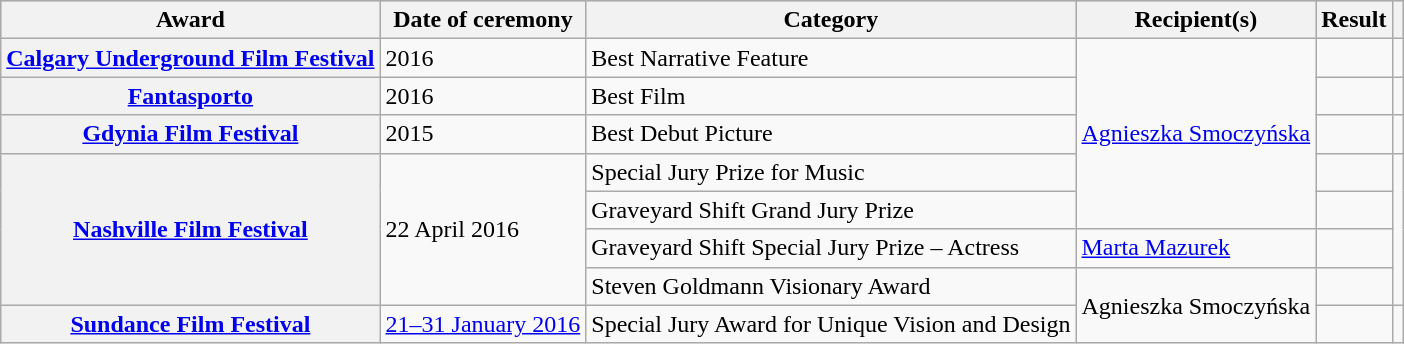<table class="wikitable plainrowheaders sortable">
<tr style="background:#ccc; text-align:center;">
<th scope="col">Award</th>
<th scope="col">Date of ceremony</th>
<th scope="col">Category</th>
<th scope="col">Recipient(s)</th>
<th scope="col">Result</th>
<th scope="col" class="unsortable"></th>
</tr>
<tr>
<th scope="row"><a href='#'>Calgary Underground Film Festival</a></th>
<td>2016</td>
<td>Best Narrative Feature</td>
<td rowspan="5"><a href='#'>Agnieszka Smoczyńska</a></td>
<td></td>
<td></td>
</tr>
<tr>
<th scope="row"><a href='#'>Fantasporto</a></th>
<td>2016</td>
<td>Best Film</td>
<td></td>
<td></td>
</tr>
<tr>
<th scope="row"><a href='#'>Gdynia Film Festival</a></th>
<td>2015</td>
<td>Best Debut Picture</td>
<td></td>
<td></td>
</tr>
<tr>
<th scope="row" rowspan="4"><a href='#'>Nashville Film Festival</a></th>
<td rowspan="4">22 April 2016</td>
<td>Special Jury Prize for Music</td>
<td></td>
<td rowspan="4"></td>
</tr>
<tr>
<td>Graveyard Shift Grand Jury Prize</td>
<td></td>
</tr>
<tr>
<td>Graveyard Shift Special Jury Prize – Actress</td>
<td><a href='#'>Marta Mazurek</a></td>
<td></td>
</tr>
<tr>
<td>Steven Goldmann Visionary Award</td>
<td rowspan="2">Agnieszka Smoczyńska</td>
<td></td>
</tr>
<tr>
<th scope="row"><a href='#'>Sundance Film Festival</a></th>
<td><a href='#'>21–31 January 2016</a></td>
<td>Special Jury Award for Unique Vision and Design</td>
<td></td>
<td></td>
</tr>
</table>
